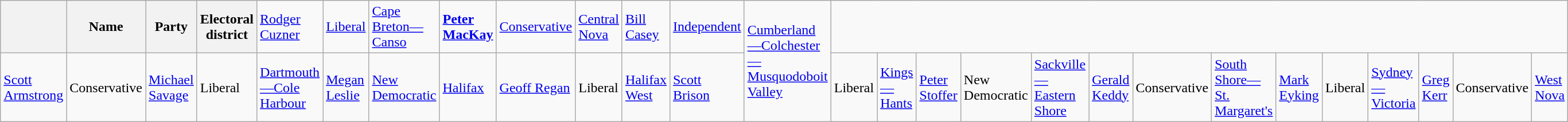<table class="wikitable sortable">
<tr>
<th></th>
<th>Name</th>
<th>Party</th>
<th>Electoral district<br></th>
<td><a href='#'>Rodger Cuzner</a></td>
<td><a href='#'>Liberal</a></td>
<td><a href='#'>Cape Breton—Canso</a><br></td>
<td><strong><a href='#'>Peter MacKay</a></strong></td>
<td><a href='#'>Conservative</a></td>
<td><a href='#'>Central Nova</a><br></td>
<td><a href='#'>Bill Casey</a></td>
<td><a href='#'>Independent</a></td>
<td rowspan=2><a href='#'>Cumberland—Colchester—Musquodoboit Valley</a></td>
</tr>
<tr>
<td><a href='#'>Scott Armstrong</a></td>
<td>Conservative<br></td>
<td><a href='#'>Michael Savage</a></td>
<td>Liberal</td>
<td><a href='#'>Dartmouth—Cole Harbour</a><br></td>
<td><a href='#'>Megan Leslie</a></td>
<td><a href='#'>New Democratic</a></td>
<td><a href='#'>Halifax</a><br></td>
<td><a href='#'>Geoff Regan</a></td>
<td>Liberal</td>
<td><a href='#'>Halifax West</a><br></td>
<td><a href='#'>Scott Brison</a></td>
<td>Liberal</td>
<td><a href='#'>Kings—Hants</a><br></td>
<td><a href='#'>Peter Stoffer</a></td>
<td>New Democratic</td>
<td><a href='#'>Sackville—Eastern Shore</a><br></td>
<td><a href='#'>Gerald Keddy</a></td>
<td>Conservative</td>
<td><a href='#'>South Shore—St. Margaret's</a><br></td>
<td><a href='#'>Mark Eyking</a></td>
<td>Liberal</td>
<td><a href='#'>Sydney—Victoria</a><br></td>
<td><a href='#'>Greg Kerr</a></td>
<td>Conservative</td>
<td><a href='#'>West Nova</a></td>
</tr>
</table>
